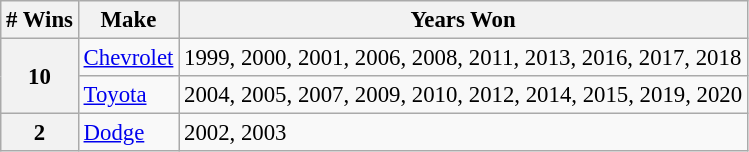<table class="wikitable" style="font-size: 95%;">
<tr>
<th># Wins</th>
<th>Make</th>
<th>Years Won</th>
</tr>
<tr>
<th rowspan="2">10</th>
<td> <a href='#'>Chevrolet</a></td>
<td>1999, 2000, 2001, 2006, 2008, 2011, 2013, 2016, 2017, 2018</td>
</tr>
<tr>
<td> <a href='#'>Toyota</a></td>
<td>2004, 2005, 2007, 2009, 2010, 2012, 2014, 2015, 2019, 2020</td>
</tr>
<tr>
<th>2</th>
<td> <a href='#'>Dodge</a></td>
<td>2002, 2003</td>
</tr>
</table>
